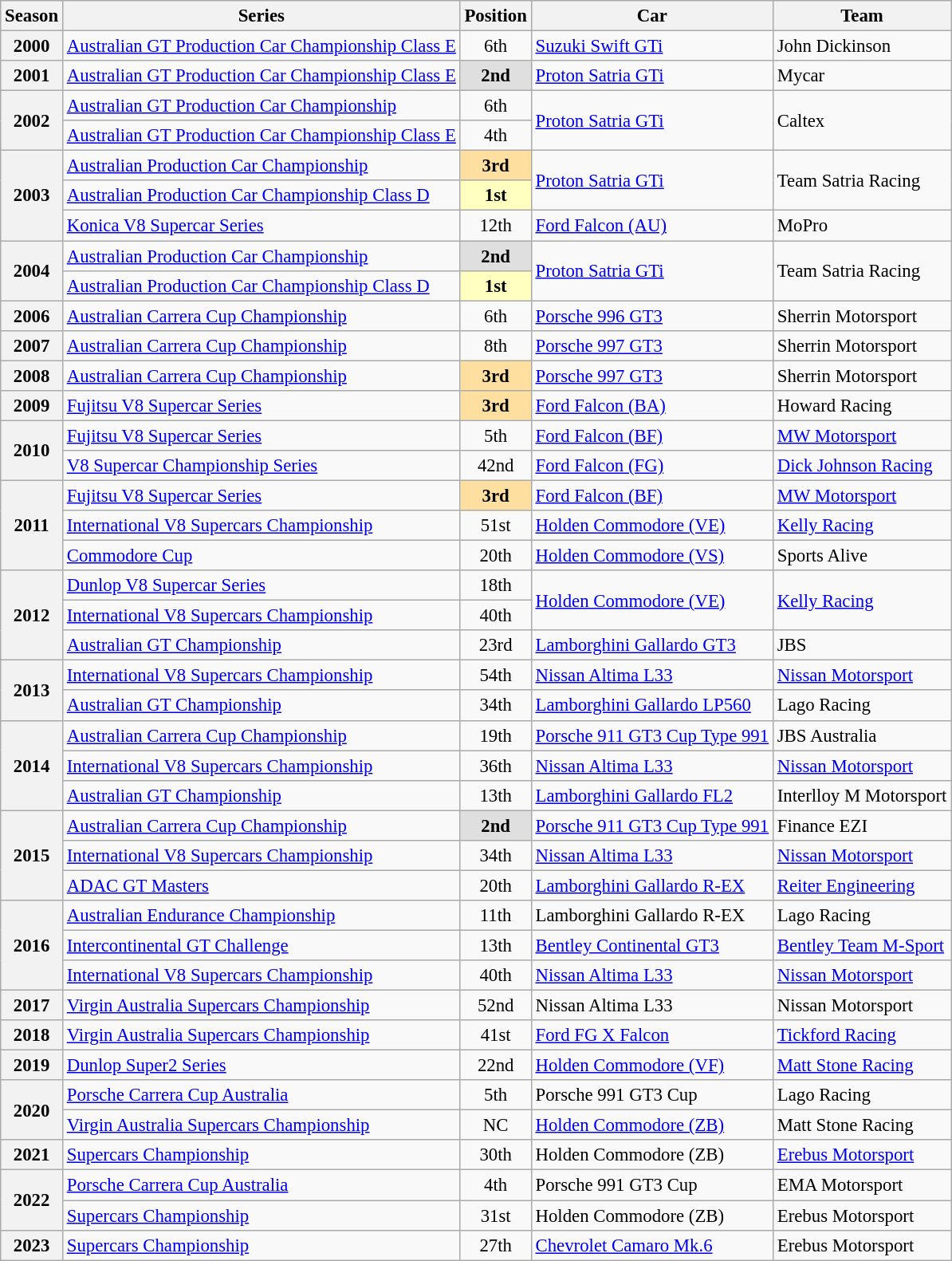<table class="wikitable" style="font-size: 95%;">
<tr>
<th>Season</th>
<th>Series</th>
<th>Position</th>
<th>Car</th>
<th>Team</th>
</tr>
<tr>
<th>2000</th>
<td><a href='#'>Australian GT Production Car Championship Class E</a></td>
<td align="center">6th</td>
<td><a href='#'>Suzuki Swift GTi</a></td>
<td>John Dickinson</td>
</tr>
<tr>
<th>2001</th>
<td><a href='#'>Australian GT Production Car Championship Class E</a></td>
<td align="center" style="background: #dfdfdf"><strong>2nd</strong></td>
<td><a href='#'>Proton Satria GTi</a></td>
<td>Mycar</td>
</tr>
<tr>
<th rowspan=2>2002</th>
<td><a href='#'>Australian GT Production Car Championship</a></td>
<td align="center">6th</td>
<td rowspan=2><a href='#'>Proton Satria GTi</a></td>
<td rowspan=2>Caltex</td>
</tr>
<tr>
<td><a href='#'>Australian GT Production Car Championship Class E</a></td>
<td align="center">4th</td>
</tr>
<tr>
<th rowspan=3>2003</th>
<td><a href='#'>Australian Production Car Championship</a></td>
<td align="center" style="background: #ffdf9f"><strong>3rd</strong></td>
<td rowspan=2><a href='#'>Proton Satria GTi</a></td>
<td rowspan=2>Team Satria Racing</td>
</tr>
<tr>
<td><a href='#'>Australian Production Car Championship Class D</a></td>
<td align="center" style=background:#ffffbf><strong>1st</strong></td>
</tr>
<tr>
<td><a href='#'>Konica V8 Supercar Series</a></td>
<td align="center">12th</td>
<td><a href='#'>Ford Falcon (AU)</a></td>
<td>MoPro</td>
</tr>
<tr>
<th rowspan=2>2004</th>
<td><a href='#'>Australian Production Car Championship</a></td>
<td align="center" style="background: #dfdfdf"><strong>2nd</strong></td>
<td rowspan=2><a href='#'>Proton Satria GTi</a></td>
<td rowspan=2>Team Satria Racing</td>
</tr>
<tr>
<td><a href='#'>Australian Production Car Championship Class D</a></td>
<td align="center" style=background:#ffffbf><strong>1st</strong></td>
</tr>
<tr>
<th>2006</th>
<td><a href='#'>Australian Carrera Cup Championship</a></td>
<td align="center">6th</td>
<td><a href='#'>Porsche 996 GT3</a></td>
<td>Sherrin Motorsport</td>
</tr>
<tr>
<th>2007</th>
<td><a href='#'>Australian Carrera Cup Championship</a></td>
<td align="center">8th</td>
<td><a href='#'>Porsche 997 GT3</a></td>
<td>Sherrin Motorsport</td>
</tr>
<tr>
<th>2008</th>
<td><a href='#'>Australian Carrera Cup Championship</a></td>
<td align="center" style="background: #ffdf9f"><strong>3rd</strong></td>
<td><a href='#'>Porsche 997 GT3</a></td>
<td>Sherrin Motorsport</td>
</tr>
<tr>
<th>2009</th>
<td><a href='#'>Fujitsu V8 Supercar Series</a></td>
<td align="center" style="background: #ffdf9f"><strong>3rd</strong></td>
<td><a href='#'>Ford Falcon (BA)</a></td>
<td>Howard Racing</td>
</tr>
<tr>
<th rowspan=2>2010</th>
<td><a href='#'>Fujitsu V8 Supercar Series</a></td>
<td align="center">5th</td>
<td><a href='#'>Ford Falcon (BF)</a></td>
<td><a href='#'>MW Motorsport</a></td>
</tr>
<tr>
<td><a href='#'>V8 Supercar Championship Series</a></td>
<td align="center">42nd</td>
<td><a href='#'>Ford Falcon (FG)</a></td>
<td><a href='#'>Dick Johnson Racing</a></td>
</tr>
<tr>
<th rowspan=3>2011</th>
<td><a href='#'>Fujitsu V8 Supercar Series</a></td>
<td align="center" style="background: #ffdf9f"><strong>3rd</strong></td>
<td><a href='#'>Ford Falcon (BF)</a></td>
<td><a href='#'>MW Motorsport</a></td>
</tr>
<tr>
<td><a href='#'>International V8 Supercars Championship</a></td>
<td align="center">51st</td>
<td><a href='#'>Holden Commodore (VE)</a></td>
<td><a href='#'>Kelly Racing</a></td>
</tr>
<tr>
<td><a href='#'>Commodore Cup</a></td>
<td align="center">20th</td>
<td><a href='#'>Holden Commodore (VS)</a></td>
<td>Sports Alive</td>
</tr>
<tr>
<th rowspan=3>2012</th>
<td><a href='#'>Dunlop V8 Supercar Series</a></td>
<td align="center">18th</td>
<td rowspan=2><a href='#'>Holden Commodore (VE)</a></td>
<td rowspan=2><a href='#'>Kelly Racing</a></td>
</tr>
<tr>
<td><a href='#'>International V8 Supercars Championship</a></td>
<td align="center">40th</td>
</tr>
<tr>
<td><a href='#'>Australian GT Championship</a></td>
<td align="center">23rd</td>
<td><a href='#'>Lamborghini Gallardo GT3</a></td>
<td>JBS</td>
</tr>
<tr>
<th rowspan=2>2013</th>
<td><a href='#'>International V8 Supercars Championship</a></td>
<td align="center">54th</td>
<td><a href='#'>Nissan Altima L33</a></td>
<td><a href='#'>Nissan Motorsport</a></td>
</tr>
<tr>
<td><a href='#'>Australian GT Championship</a></td>
<td align="center">34th</td>
<td><a href='#'>Lamborghini Gallardo LP560</a></td>
<td>Lago Racing</td>
</tr>
<tr>
<th rowspan=3>2014</th>
<td><a href='#'>Australian Carrera Cup Championship</a></td>
<td align="center">19th</td>
<td><a href='#'>Porsche 911 GT3 Cup Type 991</a></td>
<td>JBS Australia</td>
</tr>
<tr>
<td><a href='#'>International V8 Supercars Championship</a></td>
<td align="center">36th</td>
<td><a href='#'>Nissan Altima L33</a></td>
<td><a href='#'>Nissan Motorsport</a></td>
</tr>
<tr>
<td><a href='#'>Australian GT Championship</a></td>
<td align="center">13th</td>
<td><a href='#'>Lamborghini Gallardo FL2</a></td>
<td>Interlloy M Motorsport</td>
</tr>
<tr>
<th rowspan=3>2015</th>
<td><a href='#'>Australian Carrera Cup Championship</a></td>
<td align="center" style="background: #dfdfdf"><strong>2nd</strong></td>
<td><a href='#'>Porsche 911 GT3 Cup Type 991</a></td>
<td>Finance EZI</td>
</tr>
<tr>
<td><a href='#'>International V8 Supercars Championship</a></td>
<td align="center">34th</td>
<td><a href='#'>Nissan Altima L33</a></td>
<td><a href='#'>Nissan Motorsport</a></td>
</tr>
<tr>
<td><a href='#'>ADAC GT Masters</a></td>
<td align="center">20th</td>
<td><a href='#'>Lamborghini Gallardo R-EX</a></td>
<td><a href='#'>Reiter Engineering</a></td>
</tr>
<tr>
<th rowspan=3>2016</th>
<td><a href='#'>Australian Endurance Championship</a></td>
<td align="center">11th</td>
<td>Lamborghini Gallardo R-EX</td>
<td>Lago Racing</td>
</tr>
<tr>
<td><a href='#'>Intercontinental GT Challenge</a></td>
<td align="center">13th</td>
<td><a href='#'>Bentley Continental GT3</a></td>
<td><a href='#'>Bentley Team M-Sport</a></td>
</tr>
<tr>
<td><a href='#'>International V8 Supercars Championship</a></td>
<td align="center">40th</td>
<td><a href='#'>Nissan Altima L33</a></td>
<td><a href='#'>Nissan Motorsport</a></td>
</tr>
<tr>
<th>2017</th>
<td><a href='#'>Virgin Australia Supercars Championship</a></td>
<td align="center">52nd</td>
<td>Nissan Altima L33</td>
<td>Nissan Motorsport</td>
</tr>
<tr>
<th>2018</th>
<td><a href='#'>Virgin Australia Supercars Championship</a></td>
<td align="center">41st</td>
<td><a href='#'>Ford FG X Falcon</a></td>
<td><a href='#'>Tickford Racing</a></td>
</tr>
<tr>
<th>2019</th>
<td><a href='#'>Dunlop Super2 Series</a></td>
<td align="center">22nd</td>
<td><a href='#'>Holden Commodore (VF)</a></td>
<td><a href='#'>Matt Stone Racing</a></td>
</tr>
<tr>
<th rowspan=2>2020</th>
<td><a href='#'>Porsche Carrera Cup Australia</a></td>
<td align="center">5th</td>
<td>Porsche 991 GT3 Cup</td>
<td>Lago Racing</td>
</tr>
<tr>
<td><a href='#'>Virgin Australia Supercars Championship</a></td>
<td align="center">NC</td>
<td><a href='#'>Holden Commodore (ZB)</a></td>
<td>Matt Stone Racing</td>
</tr>
<tr>
<th>2021</th>
<td><a href='#'>Supercars Championship</a></td>
<td align="center">30th</td>
<td>Holden Commodore (ZB)</td>
<td><a href='#'>Erebus Motorsport</a></td>
</tr>
<tr>
<th rowspan=2>2022</th>
<td><a href='#'>Porsche Carrera Cup Australia</a></td>
<td align="center">4th</td>
<td>Porsche 991 GT3 Cup</td>
<td>EMA Motorsport</td>
</tr>
<tr>
<td><a href='#'>Supercars Championship</a></td>
<td align="center">31st</td>
<td>Holden Commodore (ZB)</td>
<td>Erebus Motorsport</td>
</tr>
<tr>
<th>2023</th>
<td><a href='#'>Supercars Championship</a></td>
<td align="center">27th</td>
<td><a href='#'>Chevrolet Camaro Mk.6</a></td>
<td>Erebus Motorsport</td>
</tr>
</table>
